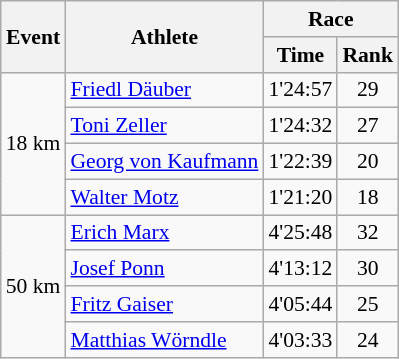<table class="wikitable" border="1" style="font-size:90%">
<tr>
<th rowspan=2>Event</th>
<th rowspan=2>Athlete</th>
<th colspan=2>Race</th>
</tr>
<tr>
<th>Time</th>
<th>Rank</th>
</tr>
<tr>
<td rowspan=4>18 km</td>
<td><a href='#'>Friedl Däuber</a></td>
<td align=center>1'24:57</td>
<td align=center>29</td>
</tr>
<tr>
<td><a href='#'>Toni Zeller</a></td>
<td align=center>1'24:32</td>
<td align=center>27</td>
</tr>
<tr>
<td><a href='#'>Georg von Kaufmann</a></td>
<td align=center>1'22:39</td>
<td align=center>20</td>
</tr>
<tr>
<td><a href='#'>Walter Motz</a></td>
<td align=center>1'21:20</td>
<td align=center>18</td>
</tr>
<tr>
<td rowspan=4>50 km</td>
<td><a href='#'>Erich Marx</a></td>
<td align=center>4'25:48</td>
<td align=center>32</td>
</tr>
<tr>
<td><a href='#'>Josef Ponn</a></td>
<td align=center>4'13:12</td>
<td align=center>30</td>
</tr>
<tr>
<td><a href='#'>Fritz Gaiser</a></td>
<td align=center>4'05:44</td>
<td align=center>25</td>
</tr>
<tr>
<td><a href='#'>Matthias Wörndle</a></td>
<td align=center>4'03:33</td>
<td align=center>24</td>
</tr>
</table>
